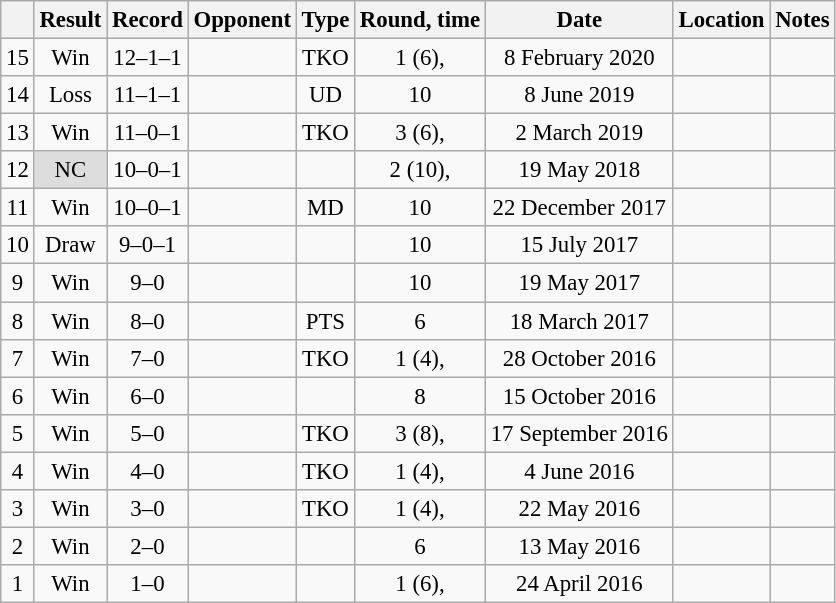<table class="wikitable" style="text-align:center; font-size:95%">
<tr>
<th></th>
<th>Result</th>
<th>Record</th>
<th>Opponent</th>
<th>Type</th>
<th>Round, time</th>
<th>Date</th>
<th>Location</th>
<th>Notes</th>
</tr>
<tr>
<td>15</td>
<td>Win</td>
<td>12–1–1 </td>
<td style="text-align:left;"></td>
<td>TKO</td>
<td>1 (6), </td>
<td>8 February 2020</td>
<td style="text-align:left;"></td>
<td></td>
</tr>
<tr>
<td>14</td>
<td>Loss</td>
<td>11–1–1 </td>
<td style="text-align:left;"></td>
<td>UD</td>
<td>10</td>
<td>8 June 2019</td>
<td style="text-align:left;"></td>
<td style="text-align:left;"></td>
</tr>
<tr>
<td>13</td>
<td>Win</td>
<td>11–0–1 </td>
<td style="text-align:left;"></td>
<td>TKO</td>
<td>3 (6), </td>
<td>2 March 2019</td>
<td style="text-align:left;"></td>
<td></td>
</tr>
<tr>
<td>12</td>
<td style="background:#DDD">NC</td>
<td>10–0–1 </td>
<td style="text-align:left;"></td>
<td></td>
<td>2 (10), </td>
<td>19 May 2018</td>
<td style="text-align:left;"></td>
<td style="text-align:left;"></td>
</tr>
<tr>
<td>11</td>
<td>Win</td>
<td>10–0–1</td>
<td style="text-align:left;"></td>
<td>MD</td>
<td>10</td>
<td>22 December 2017</td>
<td style="text-align:left;"></td>
<td style="text-align:left;"></td>
</tr>
<tr>
<td>10</td>
<td>Draw</td>
<td>9–0–1</td>
<td style="text-align:left;"></td>
<td></td>
<td>10</td>
<td>15 July 2017</td>
<td style="text-align:left;"></td>
<td style="text-align:left;"></td>
</tr>
<tr>
<td>9</td>
<td>Win</td>
<td>9–0</td>
<td style="text-align:left;"></td>
<td></td>
<td>10</td>
<td>19 May 2017</td>
<td style="text-align:left;"></td>
<td style="text-align:left;"></td>
</tr>
<tr>
<td>8</td>
<td>Win</td>
<td>8–0</td>
<td style="text-align:left;"></td>
<td>PTS</td>
<td>6</td>
<td>18 March 2017</td>
<td style="text-align:left;"></td>
<td></td>
</tr>
<tr>
<td>7</td>
<td>Win</td>
<td>7–0</td>
<td style="text-align:left;"></td>
<td>TKO</td>
<td>1 (4), </td>
<td>28 October 2016</td>
<td style="text-align:left;"></td>
<td></td>
</tr>
<tr>
<td>6</td>
<td>Win</td>
<td>6–0</td>
<td style="text-align:left;"></td>
<td></td>
<td>8</td>
<td>15 October 2016</td>
<td style="text-align:left;"></td>
<td></td>
</tr>
<tr>
<td>5</td>
<td>Win</td>
<td>5–0</td>
<td style="text-align:left;"></td>
<td>TKO</td>
<td>3 (8), </td>
<td>17 September 2016</td>
<td style="text-align:left;"></td>
<td></td>
</tr>
<tr>
<td>4</td>
<td>Win</td>
<td>4–0</td>
<td style="text-align:left;"></td>
<td>TKO</td>
<td>1 (4), </td>
<td>4 June 2016</td>
<td style="text-align:left;"></td>
<td></td>
</tr>
<tr>
<td>3</td>
<td>Win</td>
<td>3–0</td>
<td style="text-align:left;"></td>
<td>TKO</td>
<td>1 (4), </td>
<td>22 May 2016</td>
<td style="text-align:left;"></td>
<td></td>
</tr>
<tr>
<td>2</td>
<td>Win</td>
<td>2–0</td>
<td style="text-align:left;"></td>
<td></td>
<td>6</td>
<td>13 May 2016</td>
<td style="text-align:left;"></td>
<td></td>
</tr>
<tr>
<td>1</td>
<td>Win</td>
<td>1–0</td>
<td style="text-align:left;"></td>
<td></td>
<td>1 (6), </td>
<td>24 April 2016</td>
<td style="text-align:left;"></td>
<td></td>
</tr>
</table>
